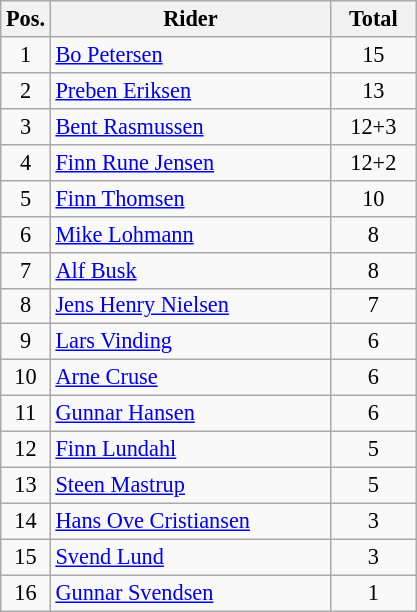<table class=wikitable style="font-size:93%;">
<tr>
<th width=25px>Pos.</th>
<th width=180px>Rider</th>
<th width=50px>Total</th>
</tr>
<tr align=center>
<td>1</td>
<td align=left><a href='#'>Bo Petersen</a></td>
<td>15</td>
</tr>
<tr align=center>
<td>2</td>
<td align=left><a href='#'>Preben Eriksen</a></td>
<td>13</td>
</tr>
<tr align=center>
<td>3</td>
<td align=left><a href='#'>Bent Rasmussen</a></td>
<td>12+3</td>
</tr>
<tr align=center>
<td>4</td>
<td align=left><a href='#'>Finn Rune Jensen</a></td>
<td>12+2</td>
</tr>
<tr align=center>
<td>5</td>
<td align=left><a href='#'>Finn Thomsen</a></td>
<td>10</td>
</tr>
<tr align=center>
<td>6</td>
<td align=left><a href='#'>Mike Lohmann</a></td>
<td>8</td>
</tr>
<tr align=center>
<td>7</td>
<td align=left><a href='#'>Alf Busk</a></td>
<td>8</td>
</tr>
<tr align=center>
<td>8</td>
<td align=left><a href='#'>Jens Henry Nielsen</a></td>
<td>7</td>
</tr>
<tr align=center>
<td>9</td>
<td align=left><a href='#'>Lars Vinding</a></td>
<td>6</td>
</tr>
<tr align=center>
<td>10</td>
<td align=left><a href='#'>Arne Cruse</a></td>
<td>6</td>
</tr>
<tr align=center>
<td>11</td>
<td align=left><a href='#'>Gunnar Hansen</a></td>
<td>6</td>
</tr>
<tr align=center>
<td>12</td>
<td align=left><a href='#'>Finn Lundahl</a></td>
<td>5</td>
</tr>
<tr align=center>
<td>13</td>
<td align=left><a href='#'>Steen Mastrup</a></td>
<td>5</td>
</tr>
<tr align=center>
<td>14</td>
<td align=left><a href='#'>Hans Ove Cristiansen</a></td>
<td>3</td>
</tr>
<tr align=center>
<td>15</td>
<td align=left><a href='#'>Svend Lund</a></td>
<td>3</td>
</tr>
<tr align=center>
<td>16</td>
<td align=left><a href='#'>Gunnar Svendsen</a></td>
<td>1</td>
</tr>
</table>
